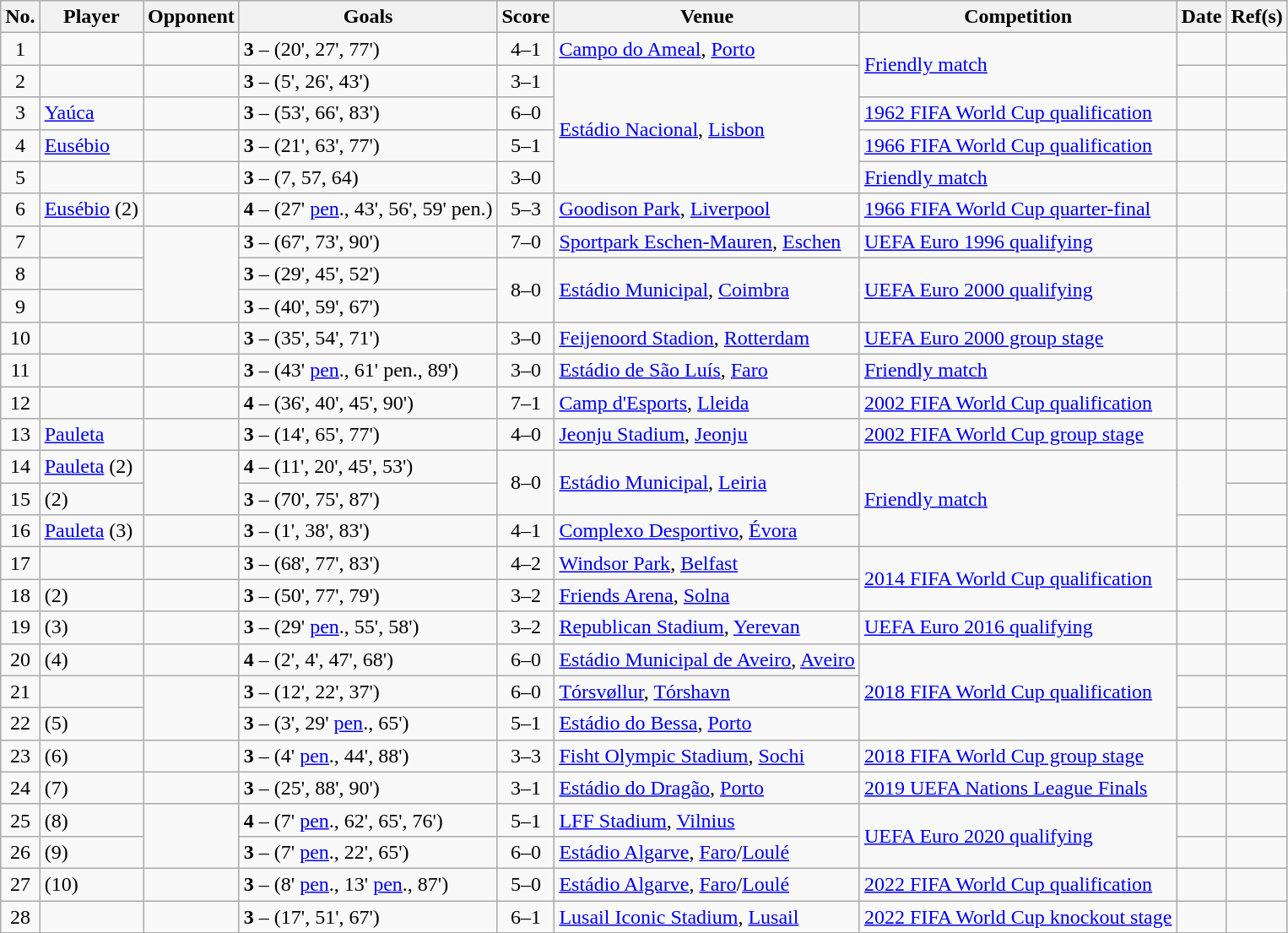<table class="wikitable sortable">
<tr>
<th>No.</th>
<th>Player</th>
<th>Opponent</th>
<th>Goals</th>
<th>Score</th>
<th>Venue</th>
<th>Competition</th>
<th>Date</th>
<th class="unsortable">Ref(s)</th>
</tr>
<tr>
<td style="text-align: center">1</td>
<td></td>
<td data-sort-value="Italy"></td>
<td data-sort-value="57"><strong>3</strong> – (20', 27', 77')</td>
<td style="text-align: center" data-sort-value="3">4–1</td>
<td><a href='#'>Campo do Ameal</a>, <a href='#'>Porto</a></td>
<td rowspan="2"><a href='#'>Friendly match</a></td>
<td></td>
<td style="text-align: center"></td>
</tr>
<tr>
<td style="text-align: center">2</td>
<td></td>
<td data-sort-value="Spain"></td>
<td data-sort-value="38"><strong>3</strong> – (5', 26', 43')</td>
<td style="text-align: center" data-sort-value="2">3–1</td>
<td rowspan="4"><a href='#'>Estádio Nacional</a>, <a href='#'>Lisbon</a></td>
<td></td>
<td style="text-align: center"></td>
</tr>
<tr>
<td style="text-align: center">3</td>
<td><a href='#'>Yaúca</a></td>
<td data-sort-value="Luxembourg"></td>
<td data-sort-value="30"><strong>3</strong> – (53', 66', 83')</td>
<td style="text-align: center" data-sort-value="6">6–0</td>
<td><a href='#'>1962 FIFA World Cup qualification</a></td>
<td></td>
<td style="text-align: center"></td>
</tr>
<tr>
<td style="text-align: center">4</td>
<td><a href='#'>Eusébio</a></td>
<td data-sort-value="Turkey"></td>
<td data-sort-value="56"><strong>3</strong> – (21', 63', 77')</td>
<td style="text-align: center" data-sort-value="4">5–1</td>
<td><a href='#'>1966 FIFA World Cup qualification</a></td>
<td></td>
<td style="text-align: center"></td>
</tr>
<tr>
<td style="text-align: center">5</td>
<td></td>
<td data-sort-value="Uruguay"></td>
<td data-sort-value="57"><strong>3</strong> – (7, 57, 64)</td>
<td style="text-align: center" data-sort-value="3">3–0</td>
<td><a href='#'>Friendly match</a></td>
<td></td>
<td style="text-align: center"></td>
</tr>
<tr>
<td style="text-align: center">6</td>
<td><a href='#'>Eusébio</a> (2)</td>
<td data-sort-value="Korea DPR"></td>
<td data-sort-value="29"><strong>4</strong> – (27' <a href='#'>pen</a>., 43', 56', 59' pen.)</td>
<td style="text-align: center" data-sort-value="32">5–3</td>
<td><a href='#'>Goodison Park</a>, <a href='#'>Liverpool</a></td>
<td><a href='#'>1966 FIFA World Cup quarter-final</a></td>
<td></td>
<td style="text-align: center"></td>
</tr>
<tr>
<td style="text-align: center">7</td>
<td></td>
<td rowspan="3" data-sort-value="Liechtenstein"></td>
<td data-sort-value="23"><strong>3</strong> – (67', 73', 90')</td>
<td style="text-align: center" data-sort-value="7">7–0</td>
<td><a href='#'>Sportpark Eschen-Mauren</a>, <a href='#'>Eschen</a></td>
<td><a href='#'>UEFA Euro 1996 qualifying</a></td>
<td></td>
<td style="text-align: center"></td>
</tr>
<tr>
<td style="text-align: center">8</td>
<td></td>
<td data-sort-value="27"><strong>3</strong> – (29', 45', 52')</td>
<td rowspan="2" style="text-align: center" data-sort-value="8">8–0</td>
<td rowspan="2"><a href='#'>Estádio Municipal</a>, <a href='#'>Coimbra</a></td>
<td rowspan="2"><a href='#'>UEFA Euro 2000 qualifying</a></td>
<td rowspan="2"></td>
<td rowspan="2" style="text-align: center"></td>
</tr>
<tr>
<td style="text-align: center">9</td>
<td></td>
<td data-sort-value="27"><strong>3</strong> – (40', 59', 67')</td>
</tr>
<tr>
<td style="text-align: center">10</td>
<td></td>
<td data-sort-value="Germany"></td>
<td data-sort-value="36"><strong>3</strong> – (35', 54', 71')</td>
<td style="text-align: center" data-sort-value="3">3–0</td>
<td><a href='#'>Feijenoord Stadion</a>, <a href='#'>Rotterdam</a></td>
<td><a href='#'>UEFA Euro 2000 group stage</a></td>
<td></td>
<td style="text-align: center"></td>
</tr>
<tr>
<td style="text-align: center">11</td>
<td></td>
<td data-sort-value="Moldova"></td>
<td data-sort-value="46"><strong>3</strong> – (43' <a href='#'>pen</a>., 61' pen., 89')</td>
<td style="text-align: center" data-sort-value="3">3–0</td>
<td><a href='#'>Estádio de São Luís</a>, <a href='#'>Faro</a></td>
<td><a href='#'>Friendly match</a></td>
<td></td>
<td style="text-align: center"></td>
</tr>
<tr>
<td style="text-align: center">12</td>
<td></td>
<td data-sort-value="Andorra"></td>
<td data-sort-value="09"><strong>4</strong> – (36', 40', 45', 90')</td>
<td style="text-align: center" data-sort-value="6">7–1</td>
<td><a href='#'>Camp d'Esports</a>, <a href='#'>Lleida</a></td>
<td><a href='#'>2002 FIFA World Cup qualification</a></td>
<td></td>
<td style="text-align: center"></td>
</tr>
<tr>
<td style="text-align: center">13</td>
<td><a href='#'>Pauleta</a></td>
<td data-sort-value="Poland"></td>
<td data-sort-value="63"><strong>3</strong> – (14', 65', 77')</td>
<td style="text-align: center" data-sort-value="4">4–0</td>
<td><a href='#'>Jeonju Stadium</a>, <a href='#'>Jeonju</a></td>
<td><a href='#'>2002 FIFA World Cup group stage</a></td>
<td></td>
<td style="text-align: center"></td>
</tr>
<tr>
<td style="text-align: center">14</td>
<td><a href='#'>Pauleta</a> (2)</td>
<td rowspan="2" data-sort-value="Kuwait"></td>
<td data-sort-value="34"><strong>4</strong> – (11', 20', 45', 53')</td>
<td rowspan="2" style="text-align: center" data-sort-value="8">8–0</td>
<td rowspan="2"><a href='#'>Estádio Municipal</a>, <a href='#'>Leiria</a></td>
<td rowspan="3"><a href='#'>Friendly match</a></td>
<td rowspan="2"></td>
<td style="text-align: center"></td>
</tr>
<tr>
<td style="text-align: center">15</td>
<td> (2)</td>
<td data-sort-value="17"><strong>3</strong> – (70', 75', 87')</td>
<td style="text-align: center"></td>
</tr>
<tr>
<td style="text-align: center">16</td>
<td><a href='#'>Pauleta</a> (3)</td>
<td data-sort-value="Cape Verde"></td>
<td data-sort-value="82"><strong>3</strong> – (1', 38', 83')</td>
<td style="text-align: center" data-sort-value="3">4–1</td>
<td><a href='#'>Complexo Desportivo</a>, <a href='#'>Évora</a></td>
<td></td>
<td style="text-align: center"></td>
</tr>
<tr>
<td style="text-align: center">17</td>
<td></td>
<td data-sort-value="Northern Ireland"></td>
<td data-sort-value="15"><strong>3</strong> – (68', 77', 83')</td>
<td style="text-align: center" data-sort-value="2">4–2</td>
<td><a href='#'>Windsor Park</a>, <a href='#'>Belfast</a></td>
<td rowspan="2"><a href='#'>2014 FIFA World Cup qualification</a></td>
<td></td>
<td style="text-align: center"></td>
</tr>
<tr>
<td style="text-align: center">18</td>
<td> (2)</td>
<td data-sort-value="Sweden"></td>
<td data-sort-value="29"><strong>3</strong> – (50', 77', 79')</td>
<td style="text-align: center" data-sort-value="1">3–2</td>
<td><a href='#'>Friends Arena</a>, <a href='#'>Solna</a></td>
<td></td>
<td style="text-align: center"></td>
</tr>
<tr>
<td style="text-align: center">19</td>
<td> (3)</td>
<td data-sort-value="Armenia"></td>
<td data-sort-value="29"><strong>3</strong> – (29' <a href='#'>pen</a>., 55', 58')</td>
<td style="text-align: center" data-sort-value="1">3–2</td>
<td><a href='#'>Republican Stadium</a>, <a href='#'>Yerevan</a></td>
<td><a href='#'>UEFA Euro 2016 qualifying</a></td>
<td></td>
<td style="text-align: center"></td>
</tr>
<tr>
<td style="text-align: center">20</td>
<td> (4)</td>
<td data-sort-value="Andorra"></td>
<td data-sort-value="45"><strong>4</strong> – (2', 4', 47', 68')</td>
<td style="text-align: center" data-sort-value="6">6–0</td>
<td><a href='#'>Estádio Municipal de Aveiro</a>, <a href='#'>Aveiro</a></td>
<td rowspan="3"><a href='#'>2018 FIFA World Cup qualification</a></td>
<td></td>
<td style="text-align: center"></td>
</tr>
<tr>
<td style="text-align: center">21</td>
<td></td>
<td rowspan="2" data-sort-value="Faroe Islands"></td>
<td data-sort-value="25"><strong>3</strong> – (12', 22', 37')</td>
<td style="text-align: center" data-sort-value="6">6–0</td>
<td><a href='#'>Tórsvøllur</a>, <a href='#'>Tórshavn</a></td>
<td></td>
<td style="text-align: center"></td>
</tr>
<tr>
<td style="text-align: center">22</td>
<td> (5)</td>
<td data-sort-value="62"><strong>3</strong> – (3', 29' <a href='#'>pen</a>., 65')</td>
<td style="text-align: center" data-sort-value="4">5–1</td>
<td><a href='#'>Estádio do Bessa</a>, <a href='#'>Porto</a></td>
<td></td>
<td style="text-align: center"></td>
</tr>
<tr>
<td style="text-align: center">23</td>
<td> (6)</td>
<td data-sort-value="Spain"></td>
<td data-sort-value="84"><strong>3</strong> – (4' <a href='#'>pen</a>., 44', 88')</td>
<td style="text-align: center" data-sort-value="0">3–3</td>
<td><a href='#'>Fisht Olympic Stadium</a>, <a href='#'>Sochi</a></td>
<td><a href='#'>2018 FIFA World Cup group stage</a></td>
<td></td>
<td style="text-align: center"></td>
</tr>
<tr>
<td style="text-align: center">24</td>
<td> (7)</td>
<td data-sort-value="Switzerland"></td>
<td data-sort-value="65"><strong>3</strong> – (25', 88', 90')</td>
<td style="text-align: center" data-sort-value="2">3–1</td>
<td><a href='#'>Estádio do Dragão</a>, <a href='#'>Porto</a></td>
<td><a href='#'>2019 UEFA Nations League Finals</a></td>
<td></td>
<td style="text-align: center"></td>
</tr>
<tr>
<td style="text-align: center">25</td>
<td> (8)</td>
<td rowspan="2" data-sort-value="Lithuania"></td>
<td data-sort-value="58"><strong>4</strong> – (7' <a href='#'>pen</a>., 62', 65', 76')</td>
<td style="text-align: center" data-sort-value="4">5–1</td>
<td><a href='#'>LFF Stadium</a>, <a href='#'>Vilnius</a></td>
<td rowspan="2"><a href='#'>UEFA Euro 2020 qualifying</a></td>
<td></td>
<td style="text-align: center"></td>
</tr>
<tr>
<td style="text-align: center">26</td>
<td> (9)</td>
<td data-sort-value="58"><strong>3</strong> – (7' <a href='#'>pen</a>., 22', 65')</td>
<td style="text-align: center" data-sort-value="6">6–0</td>
<td><a href='#'>Estádio Algarve</a>, <a href='#'>Faro</a>/<a href='#'>Loulé</a></td>
<td></td>
<td style="text-align: center"></td>
</tr>
<tr>
<td style="text-align: center">27</td>
<td> (10)</td>
<td data-sort-value="Luxembourg"></td>
<td data-sort-value="79"><strong>3</strong> – (8' <a href='#'>pen</a>., 13' <a href='#'>pen</a>., 87')</td>
<td style="text-align: center" data-sort-value="5">5–0</td>
<td><a href='#'>Estádio Algarve</a>, <a href='#'>Faro</a>/<a href='#'>Loulé</a></td>
<td><a href='#'>2022 FIFA World Cup qualification</a></td>
<td></td>
<td style="text-align: center"></td>
</tr>
<tr>
<td style="text-align: center">28</td>
<td></td>
<td data-sort-value="Switzerland"></td>
<td data-sort-value="79"><strong>3</strong> – (17', 51', 67')</td>
<td style="text-align: center" data-sort-value="5">6–1</td>
<td><a href='#'>Lusail Iconic Stadium</a>, <a href='#'>Lusail</a></td>
<td><a href='#'>2022 FIFA World Cup knockout stage</a></td>
<td></td>
<td style="text-align: center"></td>
</tr>
</table>
